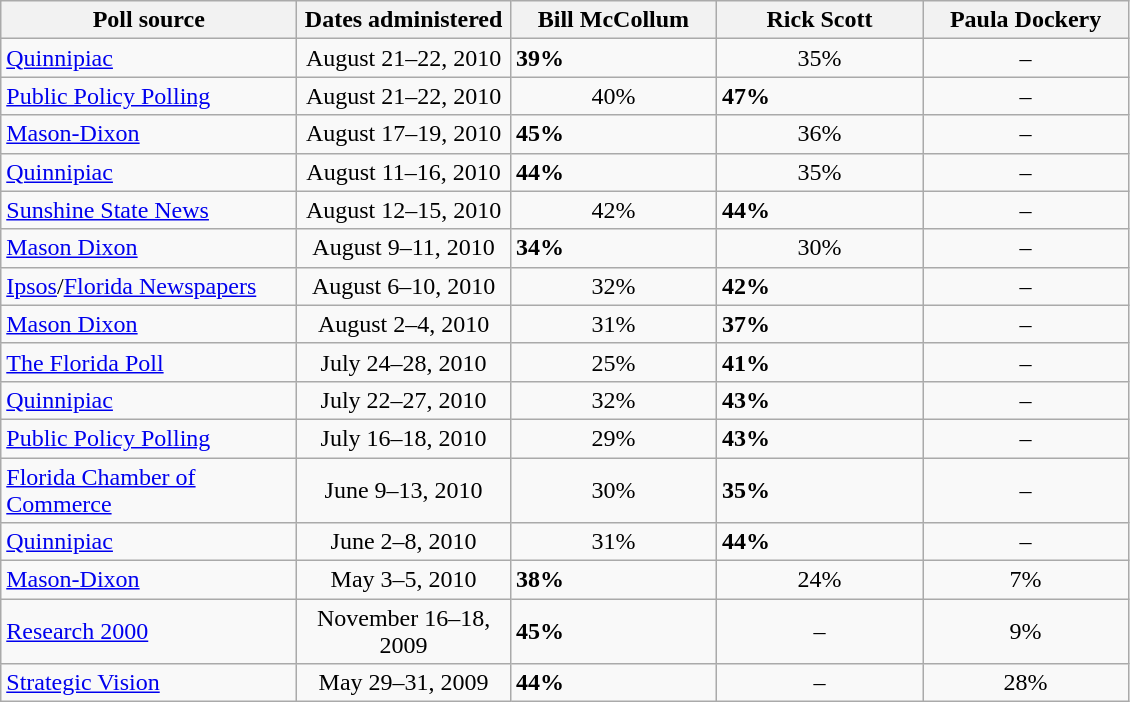<table class="wikitable">
<tr valign=bottom>
<th style="width:190px;">Poll source</th>
<th style="width:135px;">Dates administered</th>
<th style="width:130px;">Bill McCollum</th>
<th style="width:130px;">Rick Scott</th>
<th style="width:130px;">Paula Dockery</th>
</tr>
<tr>
<td><a href='#'>Quinnipiac</a></td>
<td align=center>August 21–22, 2010</td>
<td><strong>39%</strong></td>
<td align=center>35%</td>
<td align=center>–</td>
</tr>
<tr>
<td><a href='#'>Public Policy Polling</a></td>
<td align=center>August 21–22, 2010</td>
<td align=center>40%</td>
<td><strong>47%</strong></td>
<td align=center>–</td>
</tr>
<tr>
<td><a href='#'>Mason-Dixon</a></td>
<td align=center>August 17–19, 2010</td>
<td><strong>45%</strong></td>
<td align=center>36%</td>
<td align=center>–</td>
</tr>
<tr>
<td><a href='#'>Quinnipiac</a></td>
<td align=center>August 11–16, 2010</td>
<td><strong>44%</strong></td>
<td align=center>35%</td>
<td align=center>–</td>
</tr>
<tr>
<td><a href='#'>Sunshine State News</a></td>
<td align=center>August 12–15, 2010</td>
<td align=center>42%</td>
<td><strong>44%</strong></td>
<td align=center>–</td>
</tr>
<tr>
<td><a href='#'>Mason Dixon</a></td>
<td align=center>August 9–11, 2010</td>
<td><strong>34%</strong></td>
<td align=center>30%</td>
<td align=center>–</td>
</tr>
<tr>
<td><a href='#'>Ipsos</a>/<a href='#'>Florida Newspapers</a></td>
<td align=center>August 6–10, 2010</td>
<td align=center>32%</td>
<td><strong>42%</strong></td>
<td align=center>–</td>
</tr>
<tr>
<td><a href='#'>Mason Dixon</a></td>
<td align=center>August 2–4, 2010</td>
<td align=center>31%</td>
<td><strong>37%</strong></td>
<td align=center>–</td>
</tr>
<tr>
<td><a href='#'>The Florida Poll</a></td>
<td align=center>July 24–28, 2010</td>
<td align=center>25%</td>
<td><strong>41%</strong></td>
<td align=center>–</td>
</tr>
<tr>
<td><a href='#'>Quinnipiac</a></td>
<td align=center>July 22–27, 2010</td>
<td align=center>32%</td>
<td><strong>43%</strong></td>
<td align=center>–</td>
</tr>
<tr>
<td><a href='#'>Public Policy Polling</a></td>
<td align=center>July 16–18, 2010</td>
<td align=center>29%</td>
<td><strong>43%</strong></td>
<td align=center>–</td>
</tr>
<tr>
<td><a href='#'>Florida Chamber of Commerce</a></td>
<td align=center>June 9–13, 2010</td>
<td align=center>30%</td>
<td><strong>35%</strong></td>
<td align=center>–</td>
</tr>
<tr>
<td><a href='#'>Quinnipiac</a></td>
<td align=center>June 2–8, 2010</td>
<td align=center>31%</td>
<td><strong>44%</strong></td>
<td align=center>–</td>
</tr>
<tr>
<td><a href='#'>Mason-Dixon</a></td>
<td align=center>May 3–5, 2010</td>
<td><strong>38%</strong></td>
<td align=center>24%</td>
<td align=center>7%</td>
</tr>
<tr>
<td><a href='#'>Research 2000</a></td>
<td align=center>November 16–18, 2009</td>
<td><strong>45%</strong></td>
<td align=center>–</td>
<td align=center>9%</td>
</tr>
<tr>
<td><a href='#'>Strategic Vision</a></td>
<td align=center>May 29–31, 2009</td>
<td><strong>44%</strong></td>
<td align=center>–</td>
<td align=center>28%</td>
</tr>
</table>
